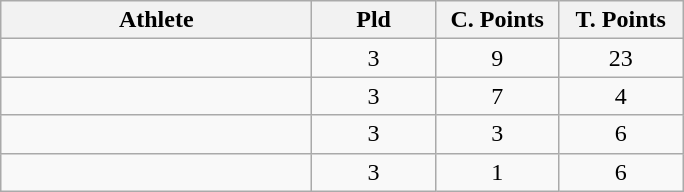<table class="wikitable" style="text-align:center">
<tr>
<th width=200>Athlete</th>
<th width=75>Pld</th>
<th width=75>C. Points</th>
<th width=75>T. Points</th>
</tr>
<tr>
<td style="text-align:left"></td>
<td>3</td>
<td>9</td>
<td>23</td>
</tr>
<tr>
<td style="text-align:left"></td>
<td>3</td>
<td>7</td>
<td>4</td>
</tr>
<tr>
<td style="text-align:left"></td>
<td>3</td>
<td>3</td>
<td>6</td>
</tr>
<tr>
<td style="text-align:left"></td>
<td>3</td>
<td>1</td>
<td>6</td>
</tr>
</table>
